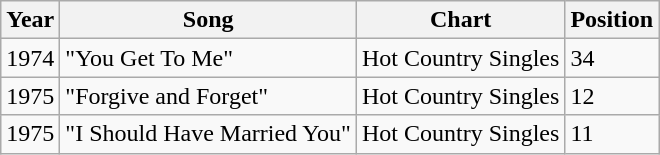<table class="wikitable">
<tr>
<th>Year</th>
<th>Song</th>
<th>Chart</th>
<th>Position</th>
</tr>
<tr>
<td>1974</td>
<td>"You Get To Me"</td>
<td>Hot Country Singles</td>
<td>34</td>
</tr>
<tr>
<td>1975</td>
<td>"Forgive and Forget"</td>
<td>Hot Country Singles</td>
<td>12</td>
</tr>
<tr>
<td>1975</td>
<td>"I Should Have Married You"</td>
<td>Hot Country Singles</td>
<td>11</td>
</tr>
</table>
